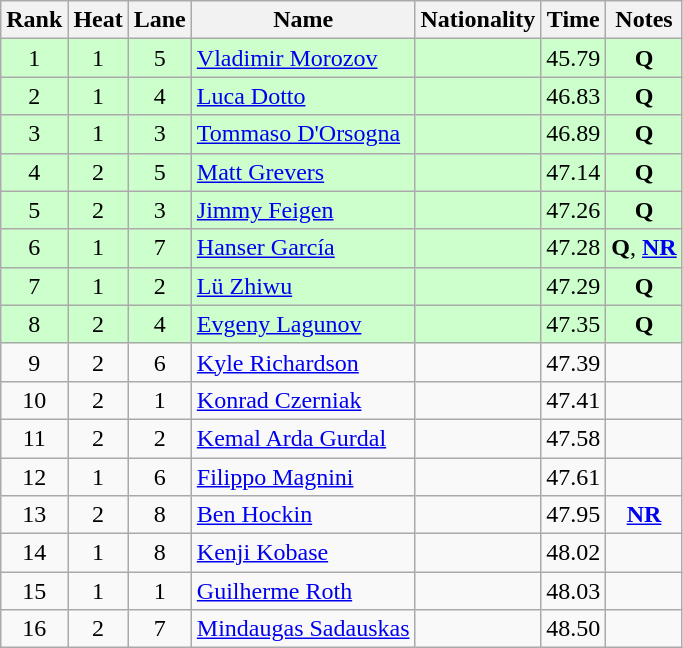<table class="wikitable sortable" style="text-align:center">
<tr>
<th>Rank</th>
<th>Heat</th>
<th>Lane</th>
<th>Name</th>
<th>Nationality</th>
<th>Time</th>
<th>Notes</th>
</tr>
<tr bgcolor=ccffcc>
<td>1</td>
<td>1</td>
<td>5</td>
<td align=left><a href='#'>Vladimir Morozov</a></td>
<td align=left></td>
<td>45.79</td>
<td><strong>Q</strong></td>
</tr>
<tr bgcolor=ccffcc>
<td>2</td>
<td>1</td>
<td>4</td>
<td align=left><a href='#'>Luca Dotto</a></td>
<td align=left></td>
<td>46.83</td>
<td><strong>Q</strong></td>
</tr>
<tr bgcolor=ccffcc>
<td>3</td>
<td>1</td>
<td>3</td>
<td align=left><a href='#'>Tommaso D'Orsogna</a></td>
<td align=left></td>
<td>46.89</td>
<td><strong>Q</strong></td>
</tr>
<tr bgcolor=ccffcc>
<td>4</td>
<td>2</td>
<td>5</td>
<td align=left><a href='#'>Matt Grevers</a></td>
<td align=left></td>
<td>47.14</td>
<td><strong>Q</strong></td>
</tr>
<tr bgcolor=ccffcc>
<td>5</td>
<td>2</td>
<td>3</td>
<td align=left><a href='#'>Jimmy Feigen</a></td>
<td align=left></td>
<td>47.26</td>
<td><strong>Q</strong></td>
</tr>
<tr bgcolor=ccffcc>
<td>6</td>
<td>1</td>
<td>7</td>
<td align=left><a href='#'>Hanser García</a></td>
<td align=left></td>
<td>47.28</td>
<td><strong>Q</strong>, <strong><a href='#'>NR</a></strong></td>
</tr>
<tr bgcolor=ccffcc>
<td>7</td>
<td>1</td>
<td>2</td>
<td align=left><a href='#'>Lü Zhiwu</a></td>
<td align=left></td>
<td>47.29</td>
<td><strong>Q</strong></td>
</tr>
<tr bgcolor=ccffcc>
<td>8</td>
<td>2</td>
<td>4</td>
<td align=left><a href='#'>Evgeny Lagunov</a></td>
<td align=left></td>
<td>47.35</td>
<td><strong>Q</strong></td>
</tr>
<tr>
<td>9</td>
<td>2</td>
<td>6</td>
<td align=left><a href='#'>Kyle Richardson</a></td>
<td align=left></td>
<td>47.39</td>
<td></td>
</tr>
<tr>
<td>10</td>
<td>2</td>
<td>1</td>
<td align=left><a href='#'>Konrad Czerniak</a></td>
<td align=left></td>
<td>47.41</td>
<td></td>
</tr>
<tr>
<td>11</td>
<td>2</td>
<td>2</td>
<td align=left><a href='#'>Kemal Arda Gurdal</a></td>
<td align=left></td>
<td>47.58</td>
<td></td>
</tr>
<tr>
<td>12</td>
<td>1</td>
<td>6</td>
<td align=left><a href='#'>Filippo Magnini</a></td>
<td align=left></td>
<td>47.61</td>
<td></td>
</tr>
<tr>
<td>13</td>
<td>2</td>
<td>8</td>
<td align=left><a href='#'>Ben Hockin</a></td>
<td align=left></td>
<td>47.95</td>
<td><strong><a href='#'>NR</a></strong></td>
</tr>
<tr>
<td>14</td>
<td>1</td>
<td>8</td>
<td align=left><a href='#'>Kenji Kobase</a></td>
<td align=left></td>
<td>48.02</td>
<td></td>
</tr>
<tr>
<td>15</td>
<td>1</td>
<td>1</td>
<td align=left><a href='#'>Guilherme Roth</a></td>
<td align=left></td>
<td>48.03</td>
<td></td>
</tr>
<tr>
<td>16</td>
<td>2</td>
<td>7</td>
<td align=left><a href='#'>Mindaugas Sadauskas</a></td>
<td align=left></td>
<td>48.50</td>
<td></td>
</tr>
</table>
